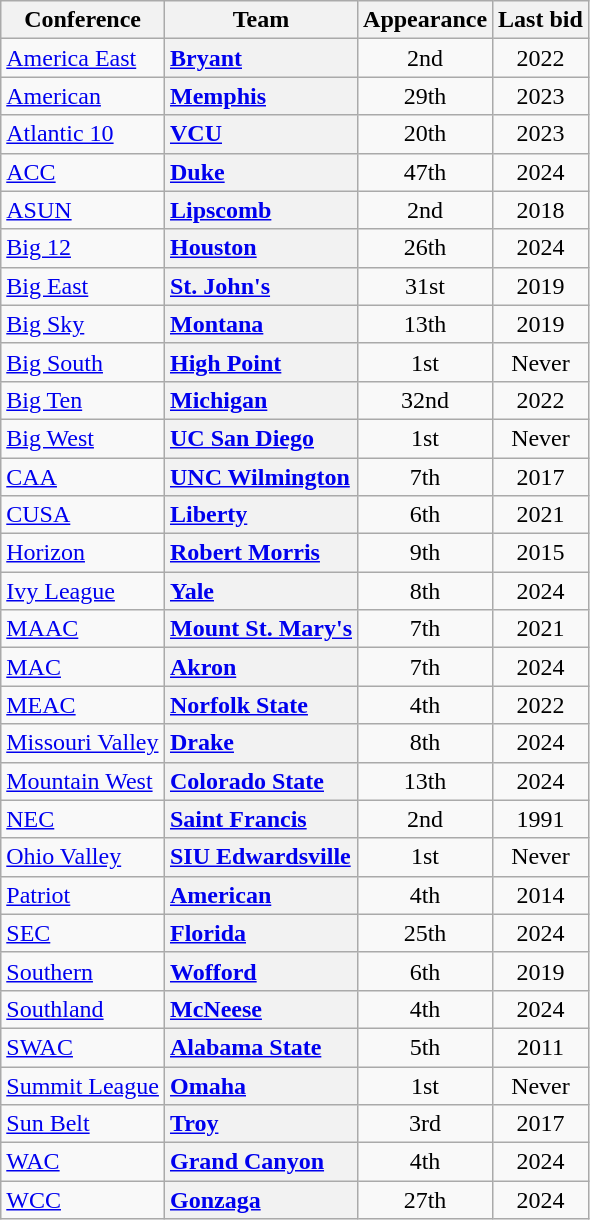<table class="wikitable sortable plainrowheaders">
<tr>
<th scope="col">Conference</th>
<th scope="col">Team</th>
<th scope="col" data-sort-type="number">Appearance</th>
<th scope="col">Last bid</th>
</tr>
<tr>
<td><a href='#'>America East</a></td>
<th scope="row" style="text-align:left"><a href='#'>Bryant</a></th>
<td align=center>2nd</td>
<td align=center>2022</td>
</tr>
<tr>
<td><a href='#'>American</a></td>
<th scope="row" style="text-align:left"><a href='#'>Memphis</a></th>
<td align=center>29th</td>
<td align=center>2023</td>
</tr>
<tr>
<td><a href='#'>Atlantic 10</a></td>
<th scope="row" style="text-align:left"><a href='#'>VCU</a></th>
<td align=center>20th</td>
<td align=center>2023</td>
</tr>
<tr>
<td><a href='#'>ACC</a></td>
<th scope="row" style="text-align:left"><a href='#'>Duke</a></th>
<td align=center>47th</td>
<td align=center>2024</td>
</tr>
<tr>
<td><a href='#'>ASUN</a></td>
<th scope="row" style="text-align:left"><a href='#'>Lipscomb</a></th>
<td align=center>2nd</td>
<td align=center>2018</td>
</tr>
<tr>
<td><a href='#'>Big 12</a></td>
<th scope="row" style="text-align:left"><a href='#'>Houston</a></th>
<td align=center>26th</td>
<td align=center>2024</td>
</tr>
<tr>
<td><a href='#'>Big East</a></td>
<th scope="row" style="text-align:left"><a href='#'>St. John's</a></th>
<td align=center>31st</td>
<td align=center>2019</td>
</tr>
<tr>
<td><a href='#'>Big Sky</a></td>
<th scope="row" style="text-align:left"><a href='#'>Montana</a></th>
<td align=center>13th</td>
<td align=center>2019</td>
</tr>
<tr>
<td><a href='#'>Big South</a></td>
<th scope="row" style="text-align:left"><a href='#'>High Point</a></th>
<td align=center>1st</td>
<td align=center>Never</td>
</tr>
<tr>
<td><a href='#'>Big Ten</a></td>
<th scope="row" style="text-align:left"><a href='#'>Michigan</a></th>
<td align=center>32nd</td>
<td align=center>2022</td>
</tr>
<tr>
<td><a href='#'>Big West</a></td>
<th scope="row" style="text-align:left"><a href='#'>UC San Diego</a></th>
<td align=center>1st</td>
<td align=center>Never</td>
</tr>
<tr>
<td><a href='#'>CAA</a></td>
<th scope="row" style="text-align:left"><a href='#'>UNC Wilmington</a></th>
<td align=center>7th</td>
<td align=center>2017</td>
</tr>
<tr>
<td><a href='#'>CUSA</a></td>
<th scope="row" style="text-align:left"><a href='#'>Liberty</a></th>
<td align=center>6th</td>
<td align=center>2021</td>
</tr>
<tr>
<td><a href='#'>Horizon</a></td>
<th scope="row" style="text-align:left"><a href='#'>Robert Morris</a></th>
<td align=center>9th</td>
<td align=center>2015</td>
</tr>
<tr>
<td><a href='#'>Ivy League</a></td>
<th scope="row" style="text-align:left"><a href='#'>Yale</a></th>
<td align=center>8th</td>
<td align=center>2024</td>
</tr>
<tr>
<td><a href='#'>MAAC</a></td>
<th scope="row" style="text-align:left"><a href='#'>Mount St. Mary's</a></th>
<td align=center>7th</td>
<td align=center>2021</td>
</tr>
<tr>
<td><a href='#'>MAC</a></td>
<th scope="row" style="text-align:left"><a href='#'>Akron</a></th>
<td align=center>7th</td>
<td align=center>2024</td>
</tr>
<tr>
<td><a href='#'>MEAC</a></td>
<th scope="row" style="text-align:left"><a href='#'>Norfolk State</a></th>
<td align=center>4th</td>
<td align=center>2022</td>
</tr>
<tr>
<td><a href='#'>Missouri Valley</a></td>
<th scope="row" style="text-align:left"><a href='#'>Drake</a></th>
<td align=center>8th</td>
<td align=center>2024</td>
</tr>
<tr>
<td><a href='#'>Mountain West</a></td>
<th scope="row" style="text-align:left"><a href='#'>Colorado State</a></th>
<td align=center>13th</td>
<td align=center>2024</td>
</tr>
<tr>
<td><a href='#'>NEC</a></td>
<th scope="row" style="text-align:left"><a href='#'>Saint Francis</a></th>
<td align=center>2nd</td>
<td align=center>1991</td>
</tr>
<tr>
<td><a href='#'>Ohio Valley</a></td>
<th scope="row" style="text-align:left"><a href='#'>SIU Edwardsville</a></th>
<td align=center>1st</td>
<td align=center>Never</td>
</tr>
<tr>
<td><a href='#'>Patriot</a></td>
<th scope="row" style="text-align:left"><a href='#'>American</a></th>
<td align=center>4th</td>
<td align=center>2014</td>
</tr>
<tr>
<td><a href='#'>SEC</a></td>
<th scope="row" style="text-align:left"><a href='#'>Florida</a></th>
<td align=center>25th</td>
<td align=center>2024</td>
</tr>
<tr>
<td><a href='#'>Southern</a></td>
<th scope="row" style="text-align:left"><a href='#'>Wofford</a></th>
<td align=center>6th</td>
<td align=center>2019</td>
</tr>
<tr>
<td><a href='#'>Southland</a></td>
<th scope="row" style="text-align:left"><a href='#'>McNeese</a></th>
<td align=center>4th</td>
<td align=center>2024</td>
</tr>
<tr>
<td><a href='#'>SWAC</a></td>
<th scope="row" style="text-align:left"><a href='#'>Alabama State</a></th>
<td align=center>5th</td>
<td align=center>2011</td>
</tr>
<tr>
<td><a href='#'>Summit League</a></td>
<th scope="row" style="text-align:left"><a href='#'>Omaha</a></th>
<td align=center>1st</td>
<td align=center>Never</td>
</tr>
<tr>
<td><a href='#'>Sun Belt</a></td>
<th scope="row" style="text-align:left"><a href='#'>Troy</a></th>
<td align=center>3rd</td>
<td align=center>2017</td>
</tr>
<tr>
<td><a href='#'>WAC</a></td>
<th scope="row" style="text-align:left"><a href='#'>Grand Canyon</a></th>
<td align=center>4th</td>
<td align=center>2024</td>
</tr>
<tr>
<td><a href='#'>WCC</a></td>
<th scope="row" style="text-align:left"><a href='#'>Gonzaga</a></th>
<td align=center>27th</td>
<td align=center>2024</td>
</tr>
</table>
